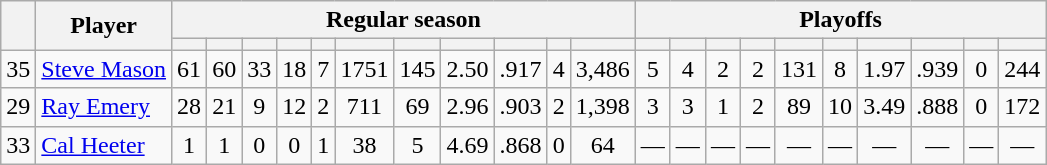<table class="wikitable plainrowheaders" style="text-align:center;">
<tr>
<th scope="col" rowspan="2"></th>
<th scope="col" rowspan="2">Player</th>
<th scope=colgroup colspan=11>Regular season</th>
<th scope=colgroup colspan=10>Playoffs</th>
</tr>
<tr>
<th scope="col"></th>
<th scope="col"></th>
<th scope="col"></th>
<th scope="col"></th>
<th scope="col"></th>
<th scope="col"></th>
<th scope="col"></th>
<th scope="col"></th>
<th scope="col"></th>
<th scope="col"></th>
<th scope="col"></th>
<th scope="col"></th>
<th scope="col"></th>
<th scope="col"></th>
<th scope="col"></th>
<th scope="col"></th>
<th scope="col"></th>
<th scope="col"></th>
<th scope="col"></th>
<th scope="col"></th>
<th scope="col"></th>
</tr>
<tr>
<td scope="row">35</td>
<td align="left"><a href='#'>Steve Mason</a></td>
<td>61</td>
<td>60</td>
<td>33</td>
<td>18</td>
<td>7</td>
<td>1751</td>
<td>145</td>
<td>2.50</td>
<td>.917</td>
<td>4</td>
<td>3,486</td>
<td>5</td>
<td>4</td>
<td>2</td>
<td>2</td>
<td>131</td>
<td>8</td>
<td>1.97</td>
<td>.939</td>
<td>0</td>
<td>244</td>
</tr>
<tr>
<td scope="row">29</td>
<td align="left"><a href='#'>Ray Emery</a></td>
<td>28</td>
<td>21</td>
<td>9</td>
<td>12</td>
<td>2</td>
<td>711</td>
<td>69</td>
<td>2.96</td>
<td>.903</td>
<td>2</td>
<td>1,398</td>
<td>3</td>
<td>3</td>
<td>1</td>
<td>2</td>
<td>89</td>
<td>10</td>
<td>3.49</td>
<td>.888</td>
<td>0</td>
<td>172</td>
</tr>
<tr>
<td scope="row">33</td>
<td align="left"><a href='#'>Cal Heeter</a></td>
<td>1</td>
<td>1</td>
<td>0</td>
<td>0</td>
<td>1</td>
<td>38</td>
<td>5</td>
<td>4.69</td>
<td>.868</td>
<td>0</td>
<td>64</td>
<td>—</td>
<td>—</td>
<td>—</td>
<td>—</td>
<td>—</td>
<td>—</td>
<td>—</td>
<td>—</td>
<td>—</td>
<td>—</td>
</tr>
</table>
